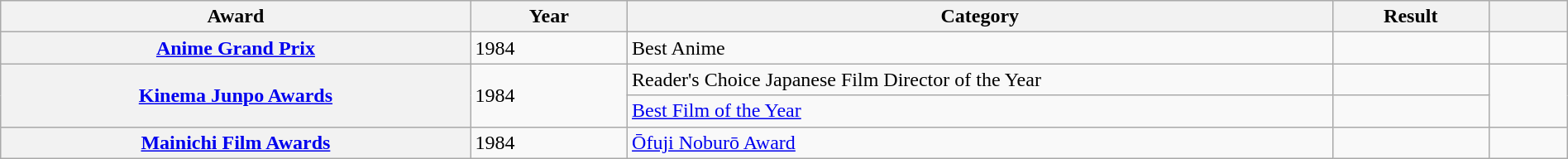<table class="wikitable plainrowheaders sortable" style="width:100%">
<tr>
<th scope="col" style="width:30%">Award</th>
<th scope="col" style="width:10%">Year</th>
<th scope="col" style="width:45%">Category</th>
<th scope="col" style="width:10%">Result</th>
<th scope="col" style="width:5%" class="unsortable"></th>
</tr>
<tr>
<th scope="row"><a href='#'>Anime Grand Prix</a></th>
<td>1984</td>
<td>Best Anime</td>
<td></td>
<td style="text-align:center;"></td>
</tr>
<tr>
<th scope="row" rowspan="2"><a href='#'>Kinema Junpo Awards</a></th>
<td rowspan="2">1984</td>
<td>Reader's Choice Japanese Film Director of the Year</td>
<td></td>
<td style="text-align:center;" rowspan="2"></td>
</tr>
<tr>
<td><a href='#'>Best Film of the Year</a></td>
<td></td>
</tr>
<tr>
<th scope="row"><a href='#'>Mainichi Film Awards</a></th>
<td>1984</td>
<td><a href='#'>Ōfuji Noburō Award</a></td>
<td></td>
<td style="text-align:center;"></td>
</tr>
</table>
